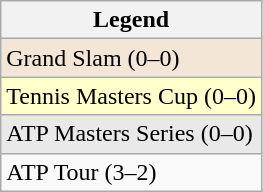<table class="wikitable sortable mw-collapsible mw-collapsed">
<tr>
<th>Legend</th>
</tr>
<tr style="background:#f3e6d7;">
<td>Grand Slam (0–0)</td>
</tr>
<tr style="background:#ffffcc;">
<td>Tennis Masters Cup (0–0)</td>
</tr>
<tr style="background:#e9e9e9;">
<td>ATP Masters Series (0–0)</td>
</tr>
<tr>
<td>ATP Tour (3–2)</td>
</tr>
</table>
